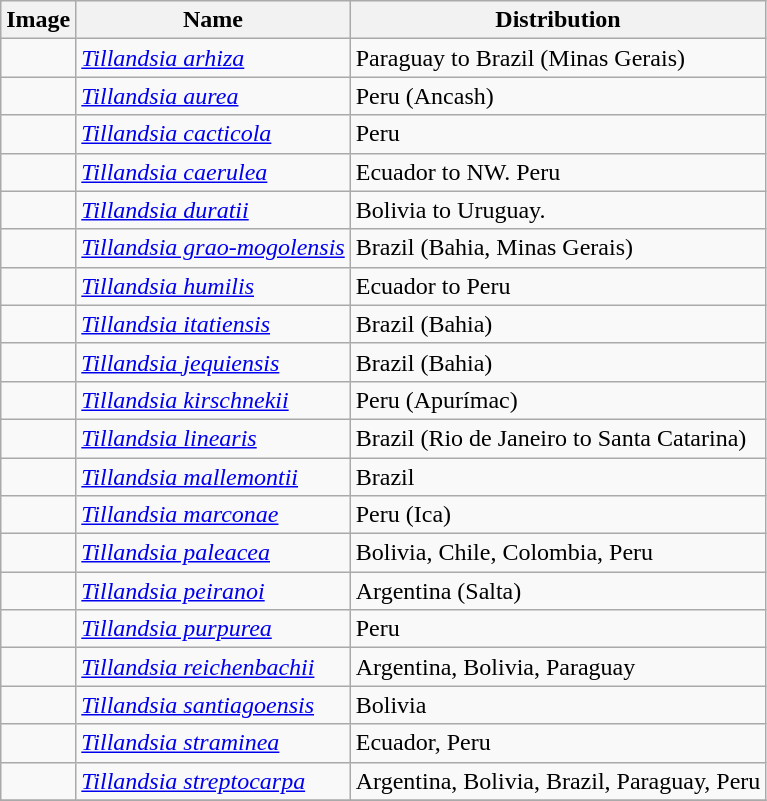<table class="wikitable collapsible">
<tr>
<th>Image</th>
<th>Name</th>
<th>Distribution</th>
</tr>
<tr>
<td></td>
<td><em><a href='#'>Tillandsia arhiza</a></em> </td>
<td>Paraguay to Brazil (Minas Gerais)</td>
</tr>
<tr>
<td></td>
<td><em><a href='#'>Tillandsia aurea</a></em> </td>
<td>Peru (Ancash)</td>
</tr>
<tr>
<td></td>
<td><em><a href='#'>Tillandsia cacticola</a></em> </td>
<td>Peru</td>
</tr>
<tr>
<td></td>
<td><em><a href='#'>Tillandsia caerulea</a></em> </td>
<td>Ecuador to NW. Peru</td>
</tr>
<tr>
<td></td>
<td><em><a href='#'>Tillandsia duratii</a></em> </td>
<td>Bolivia to Uruguay.</td>
</tr>
<tr>
<td></td>
<td><em><a href='#'>Tillandsia grao-mogolensis</a></em> </td>
<td>Brazil (Bahia, Minas Gerais)</td>
</tr>
<tr>
<td></td>
<td><em><a href='#'>Tillandsia humilis</a></em> </td>
<td>Ecuador to Peru</td>
</tr>
<tr>
<td></td>
<td><em><a href='#'>Tillandsia itatiensis</a></em> </td>
<td>Brazil (Bahia)</td>
</tr>
<tr>
<td></td>
<td><em><a href='#'>Tillandsia jequiensis</a></em> </td>
<td>Brazil (Bahia)</td>
</tr>
<tr>
<td></td>
<td><em><a href='#'>Tillandsia kirschnekii</a></em> </td>
<td>Peru (Apurímac)</td>
</tr>
<tr>
<td></td>
<td><em><a href='#'>Tillandsia linearis</a></em> </td>
<td>Brazil (Rio de Janeiro to Santa Catarina)</td>
</tr>
<tr>
<td></td>
<td><em><a href='#'>Tillandsia mallemontii</a></em> </td>
<td>Brazil</td>
</tr>
<tr>
<td></td>
<td><em><a href='#'>Tillandsia marconae</a></em> </td>
<td>Peru (Ica)</td>
</tr>
<tr>
<td></td>
<td><em><a href='#'>Tillandsia paleacea</a></em> </td>
<td>Bolivia, Chile, Colombia, Peru</td>
</tr>
<tr>
<td></td>
<td><em><a href='#'>Tillandsia peiranoi</a></em> </td>
<td>Argentina (Salta)</td>
</tr>
<tr>
<td></td>
<td><em><a href='#'>Tillandsia purpurea</a></em> </td>
<td>Peru</td>
</tr>
<tr>
<td></td>
<td><em><a href='#'>Tillandsia reichenbachii</a></em> </td>
<td>Argentina, Bolivia, Paraguay</td>
</tr>
<tr>
<td></td>
<td><em><a href='#'>Tillandsia santiagoensis</a></em> </td>
<td>Bolivia</td>
</tr>
<tr>
<td></td>
<td><em><a href='#'>Tillandsia straminea</a></em> </td>
<td>Ecuador, Peru</td>
</tr>
<tr>
<td></td>
<td><em><a href='#'>Tillandsia streptocarpa</a></em> </td>
<td>Argentina, Bolivia, Brazil, Paraguay, Peru</td>
</tr>
<tr>
</tr>
</table>
